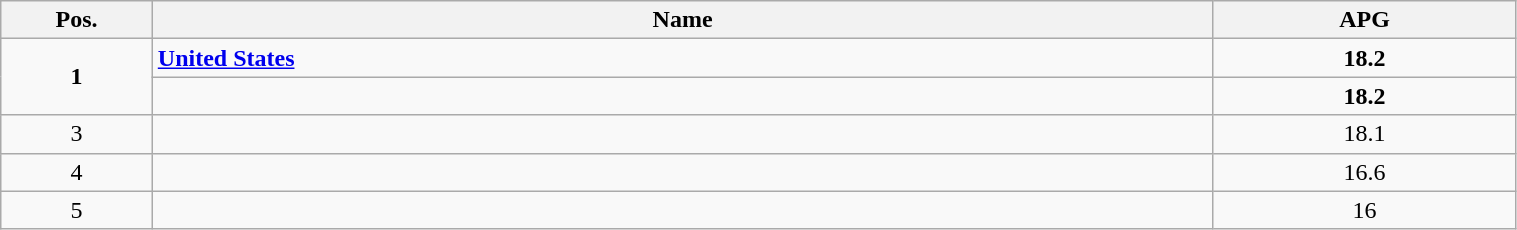<table class="wikitable" style="width:80%;">
<tr>
<th style="width:10%;">Pos.</th>
<th style="width:70%;">Name</th>
<th style="width:20%;">APG</th>
</tr>
<tr>
<td style="text-align:center;" rowspan="2"><strong>1</strong></td>
<td><strong> <a href='#'>United States</a></strong></td>
<td align=center><strong>18.2</strong></td>
</tr>
<tr>
<td><strong></strong></td>
<td align=center><strong>18.2</strong></td>
</tr>
<tr>
<td align=center>3</td>
<td></td>
<td align=center>18.1</td>
</tr>
<tr>
<td align=center>4</td>
<td></td>
<td align=center>16.6</td>
</tr>
<tr>
<td align=center>5</td>
<td></td>
<td align=center>16</td>
</tr>
</table>
